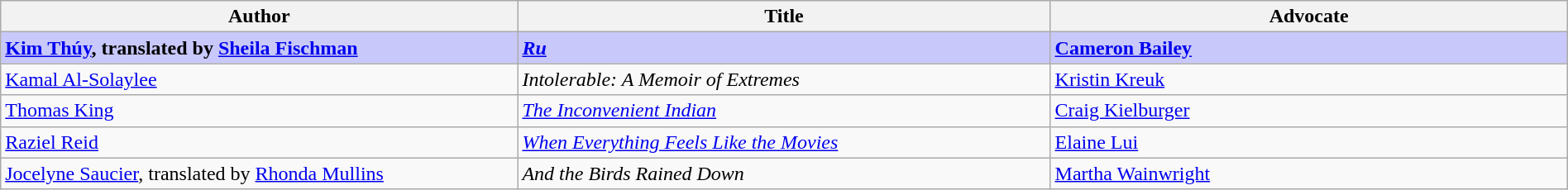<table class="wikitable" style="width:100%;">
<tr>
<th width=33%>Author</th>
<th width=34%>Title</th>
<th width=34%>Advocate</th>
</tr>
<tr>
<td style="background:#C8C8FA"><strong><a href='#'>Kim Thúy</a>, translated by <a href='#'>Sheila Fischman</a></strong></td>
<td style="background:#C8C8FA"><strong><em><a href='#'>Ru</a></em></strong></td>
<td style="background:#C8C8FA"><strong><a href='#'>Cameron Bailey</a></strong></td>
</tr>
<tr>
<td><a href='#'>Kamal Al-Solaylee</a></td>
<td><em>Intolerable: A Memoir of Extremes</em></td>
<td><a href='#'>Kristin Kreuk</a></td>
</tr>
<tr>
<td><a href='#'>Thomas King</a></td>
<td><em><a href='#'>The Inconvenient Indian</a></em></td>
<td><a href='#'>Craig Kielburger</a></td>
</tr>
<tr>
<td><a href='#'>Raziel Reid</a></td>
<td><em><a href='#'>When Everything Feels Like the Movies</a></em></td>
<td><a href='#'>Elaine Lui</a></td>
</tr>
<tr>
<td><a href='#'>Jocelyne Saucier</a>, translated by <a href='#'>Rhonda Mullins</a></td>
<td><em>And the Birds Rained Down</em></td>
<td><a href='#'>Martha Wainwright</a></td>
</tr>
</table>
